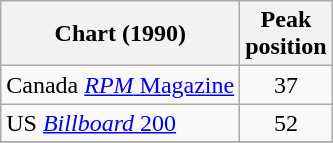<table Class = "wikitable">
<tr>
<th>Chart (1990)</th>
<th>Peak<br>position</th>
</tr>
<tr>
<td>Canada <a href='#'><em>RPM</em> Magazine</a></td>
<td align = "center">37</td>
</tr>
<tr>
<td>US <a href='#'><em>Billboard</em> 200</a></td>
<td align="center">52</td>
</tr>
<tr>
</tr>
</table>
